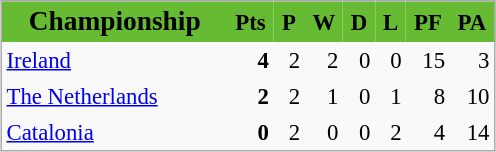<table align=center cellpadding="3" cellspacing="0" style="background: #f9f9f9; border: 1px #aaa solid; border-collapse: collapse; font-size: 95%;" width=330>
<tr style="background:#66bb33;">
<th width=34% style=font-size:120%><strong>Championship</strong></th>
<th width=5%>Pts</th>
<th width=5%>P</th>
<th width=5%>W</th>
<th width=5%>D</th>
<th width=5%>L</th>
<th width=5%>PF</th>
<th width=5%>PA</th>
</tr>
<tr align=right>
<td align=left> <a href='#'>Ireland</a></td>
<td><strong>4</strong></td>
<td>2</td>
<td>2</td>
<td>0</td>
<td>0</td>
<td>15</td>
<td>3</td>
</tr>
<tr align=right>
<td align=left> <a href='#'>The Netherlands</a></td>
<td><strong>2</strong></td>
<td>2</td>
<td>1</td>
<td>0</td>
<td>1</td>
<td>8</td>
<td>10</td>
</tr>
<tr align=right>
<td align=left> <a href='#'>Catalonia</a></td>
<td><strong>0</strong></td>
<td>2</td>
<td>0</td>
<td>0</td>
<td>2</td>
<td>4</td>
<td>14</td>
</tr>
</table>
